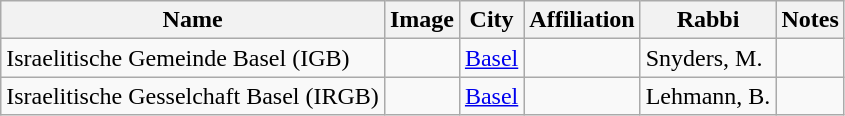<table class="wikitable sortable">
<tr>
<th>Name</th>
<th class="unsortable">Image</th>
<th>City</th>
<th>Affiliation</th>
<th>Rabbi</th>
<th>Notes</th>
</tr>
<tr>
<td>Israelitische Gemeinde Basel (IGB)</td>
<td></td>
<td><a href='#'>Basel</a></td>
<td></td>
<td>Snyders, M.</td>
<td></td>
</tr>
<tr>
<td>Israelitische Gesselchaft Basel (IRGB)</td>
<td></td>
<td><a href='#'>Basel</a></td>
<td></td>
<td>Lehmann, B.</td>
<td></td>
</tr>
</table>
